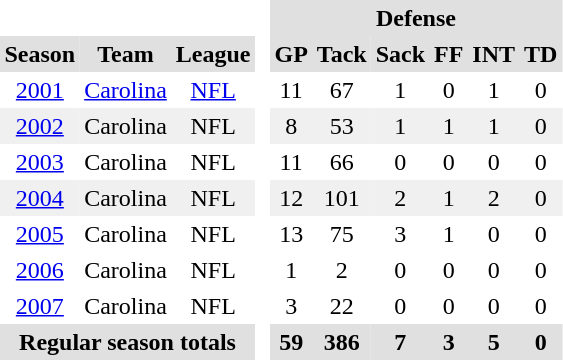<table BORDER="0" CELLPADDING="3" CELLSPACING="0" ID="Table3">
<tr style="text-align:center; background:#e0e0e0;">
<th colspan="3" style="text-align:center; background:#fff;"> </th>
<th rowspan="99" style="text-align:center; background:#fff;"> </th>
<th style="text-align:center;" colspan="6">Defense</th>
</tr>
<tr style="text-align:center; background:#e0e0e0;">
<th style="text-align:center;">Season</th>
<th style="text-align:center;">Team</th>
<th style="text-align:center;">League</th>
<th style="text-align:center;">GP</th>
<th style="text-align:center;">Tack</th>
<th style="text-align:center;">Sack</th>
<th style="text-align:center;">FF</th>
<th style="text-align:center;">INT</th>
<th style="text-align:center;">TD</th>
</tr>
<tr style="text-align:center;">
<td><a href='#'>2001</a></td>
<td><a href='#'>Carolina</a></td>
<td><a href='#'>NFL</a></td>
<td>11</td>
<td>67</td>
<td>1</td>
<td>0</td>
<td>1</td>
<td>0</td>
</tr>
<tr style="text-align:center; background:#f0f0f0;">
<td><a href='#'>2002</a></td>
<td>Carolina</td>
<td>NFL</td>
<td>8</td>
<td>53</td>
<td>1</td>
<td>1</td>
<td>1</td>
<td>0</td>
</tr>
<tr style="text-align:center;">
<td><a href='#'>2003</a></td>
<td>Carolina</td>
<td>NFL</td>
<td>11</td>
<td>66</td>
<td>0</td>
<td>0</td>
<td>0</td>
<td>0</td>
</tr>
<tr style="text-align:center; background:#f0f0f0;">
<td><a href='#'>2004</a></td>
<td>Carolina</td>
<td>NFL</td>
<td>12</td>
<td>101</td>
<td>2</td>
<td>1</td>
<td>2</td>
<td>0</td>
</tr>
<tr style="text-align:center;">
<td><a href='#'>2005</a></td>
<td>Carolina</td>
<td>NFL</td>
<td>13</td>
<td>75</td>
<td>3</td>
<td>1</td>
<td>0</td>
<td>0</td>
</tr>
<tr style="text-align:center;">
<td><a href='#'>2006</a></td>
<td>Carolina</td>
<td>NFL</td>
<td>1</td>
<td>2</td>
<td>0</td>
<td>0</td>
<td>0</td>
<td>0</td>
</tr>
<tr style="text-align:center;">
<td><a href='#'>2007</a></td>
<td>Carolina</td>
<td>NFL</td>
<td>3</td>
<td>22</td>
<td>0</td>
<td>0</td>
<td>0</td>
<td>0</td>
</tr>
<tr style="text-align:center; background:#e0e0e0;">
<th colspan="3">Regular season totals</th>
<th style="text-align:center;">59</th>
<th style="text-align:center;">386</th>
<th style="text-align:center;">7</th>
<th style="text-align:center;">3</th>
<th style="text-align:center;">5</th>
<th style="text-align:center;">0</th>
</tr>
</table>
